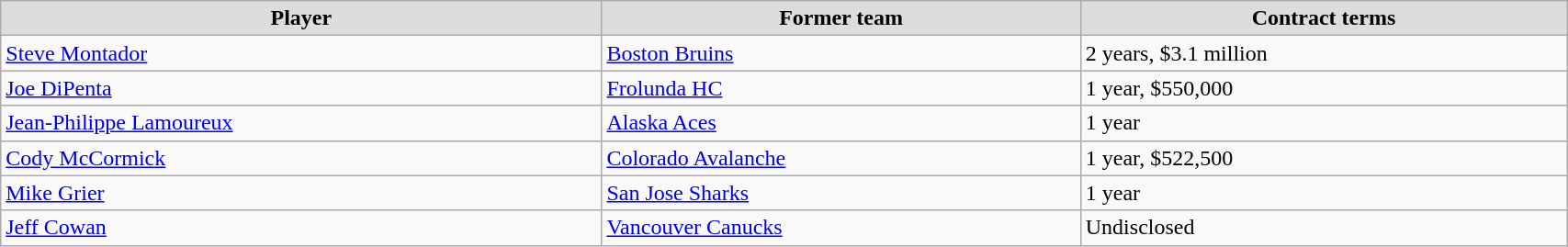<table class="wikitable" width=90%>
<tr align="center"  bgcolor="#dddddd">
<td><strong>Player</strong></td>
<td><strong>Former team</strong></td>
<td><strong>Contract terms</strong></td>
</tr>
<tr>
<td><a href='#'>Steve Montador</a></td>
<td><a href='#'>Boston Bruins</a></td>
<td>2 years, $3.1 million</td>
</tr>
<tr>
<td><a href='#'>Joe DiPenta</a></td>
<td><a href='#'>Frolunda HC</a></td>
<td>1 year, $550,000</td>
</tr>
<tr>
<td><a href='#'>Jean-Philippe Lamoureux</a></td>
<td><a href='#'>Alaska Aces</a></td>
<td>1 year</td>
</tr>
<tr>
<td><a href='#'>Cody McCormick</a></td>
<td><a href='#'>Colorado Avalanche</a></td>
<td>1 year, $522,500</td>
</tr>
<tr>
<td><a href='#'>Mike Grier</a></td>
<td><a href='#'>San Jose Sharks</a></td>
<td>1 year</td>
</tr>
<tr>
<td><a href='#'>Jeff Cowan</a></td>
<td><a href='#'>Vancouver Canucks</a></td>
<td>Undisclosed</td>
</tr>
</table>
